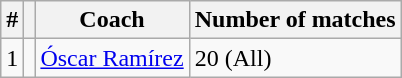<table class="wikitable">
<tr>
<th>#</th>
<th></th>
<th>Coach</th>
<th>Number of matches</th>
</tr>
<tr>
<td>1</td>
<td></td>
<td><a href='#'>Óscar Ramírez</a></td>
<td>20 (All)</td>
</tr>
</table>
